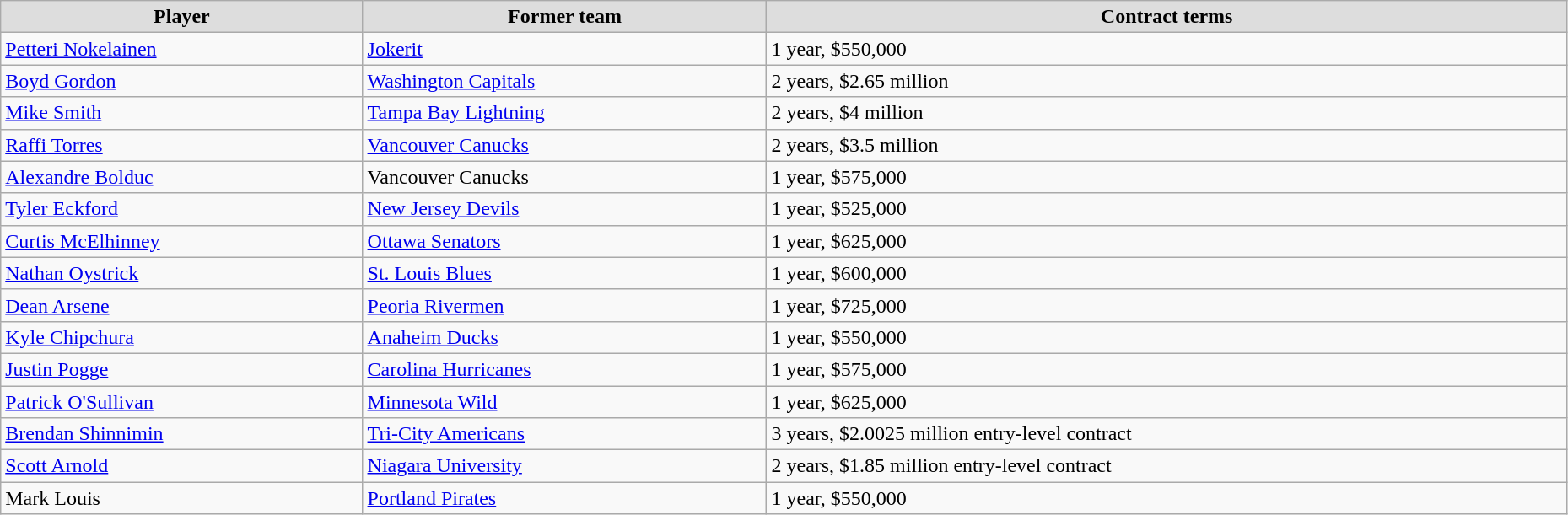<table class="wikitable" width=98%>
<tr align="center" bgcolor="#dddddd">
<td><strong>Player</strong></td>
<td><strong>Former team</strong></td>
<td><strong>Contract terms</strong></td>
</tr>
<tr>
<td><a href='#'>Petteri Nokelainen</a></td>
<td><a href='#'>Jokerit</a></td>
<td>1 year, $550,000</td>
</tr>
<tr>
<td><a href='#'>Boyd Gordon</a></td>
<td><a href='#'>Washington Capitals</a></td>
<td>2 years, $2.65 million</td>
</tr>
<tr>
<td><a href='#'>Mike Smith</a></td>
<td><a href='#'>Tampa Bay Lightning</a></td>
<td>2 years, $4 million</td>
</tr>
<tr>
<td><a href='#'>Raffi Torres</a></td>
<td><a href='#'>Vancouver Canucks</a></td>
<td>2 years, $3.5 million</td>
</tr>
<tr>
<td><a href='#'>Alexandre Bolduc</a></td>
<td>Vancouver Canucks</td>
<td>1 year, $575,000</td>
</tr>
<tr>
<td><a href='#'>Tyler Eckford</a></td>
<td><a href='#'>New Jersey Devils</a></td>
<td>1 year, $525,000</td>
</tr>
<tr>
<td><a href='#'>Curtis McElhinney</a></td>
<td><a href='#'>Ottawa Senators</a></td>
<td>1 year, $625,000</td>
</tr>
<tr>
<td><a href='#'>Nathan Oystrick</a></td>
<td><a href='#'>St. Louis Blues</a></td>
<td>1 year, $600,000</td>
</tr>
<tr>
<td><a href='#'>Dean Arsene</a></td>
<td><a href='#'>Peoria Rivermen</a></td>
<td>1 year, $725,000</td>
</tr>
<tr>
<td><a href='#'>Kyle Chipchura</a></td>
<td><a href='#'>Anaheim Ducks</a></td>
<td>1 year, $550,000</td>
</tr>
<tr>
<td><a href='#'>Justin Pogge</a></td>
<td><a href='#'>Carolina Hurricanes</a></td>
<td>1 year, $575,000</td>
</tr>
<tr>
<td><a href='#'>Patrick O'Sullivan</a></td>
<td><a href='#'>Minnesota Wild</a></td>
<td>1 year, $625,000</td>
</tr>
<tr>
<td><a href='#'>Brendan Shinnimin</a></td>
<td><a href='#'>Tri-City Americans</a></td>
<td>3 years, $2.0025 million entry-level contract</td>
</tr>
<tr>
<td><a href='#'>Scott Arnold</a></td>
<td><a href='#'>Niagara University</a></td>
<td>2 years, $1.85 million entry-level contract</td>
</tr>
<tr>
<td>Mark Louis</td>
<td><a href='#'>Portland Pirates</a></td>
<td>1 year, $550,000</td>
</tr>
</table>
